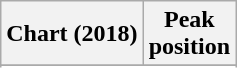<table class="wikitable sortable plainrowheaders" style="text-align:center">
<tr>
<th scope="col">Chart (2018)</th>
<th scope="col">Peak<br>position</th>
</tr>
<tr>
</tr>
<tr>
</tr>
<tr>
</tr>
<tr>
</tr>
<tr>
</tr>
<tr>
</tr>
<tr>
</tr>
<tr>
</tr>
<tr>
</tr>
</table>
